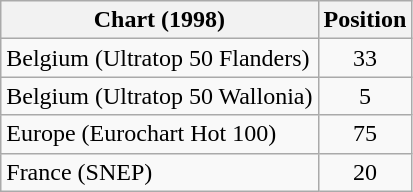<table class="wikitable sortable">
<tr>
<th>Chart (1998)</th>
<th>Position</th>
</tr>
<tr>
<td>Belgium (Ultratop 50 Flanders)</td>
<td align="center">33</td>
</tr>
<tr>
<td>Belgium (Ultratop 50 Wallonia)</td>
<td align="center">5</td>
</tr>
<tr>
<td>Europe (Eurochart Hot 100)</td>
<td align="center">75</td>
</tr>
<tr>
<td>France (SNEP)</td>
<td align="center">20</td>
</tr>
</table>
